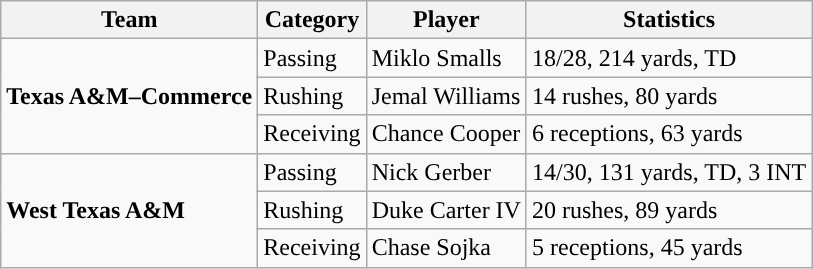<table class="wikitable" style="float: left;">
<tr>
<th>Team</th>
<th>Category</th>
<th>Player</th>
<th>Statistics</th>
</tr>
<tr>
<td rowspan=3><strong>Texas A&M–Commerce</strong></td>
<td>Passing</td>
<td>Miklo Smalls</td>
<td>18/28, 214 yards, TD</td>
</tr>
<tr>
<td>Rushing</td>
<td>Jemal Williams</td>
<td>14 rushes, 80 yards</td>
</tr>
<tr>
<td>Receiving</td>
<td>Chance Cooper</td>
<td>6 receptions, 63 yards</td>
</tr>
<tr>
<td rowspan=3><strong>West Texas A&M</strong></td>
<td>Passing</td>
<td>Nick Gerber</td>
<td>14/30, 131 yards, TD, 3 INT</td>
</tr>
<tr>
<td>Rushing</td>
<td>Duke Carter IV</td>
<td>20 rushes, 89 yards</td>
</tr>
<tr>
<td>Receiving</td>
<td>Chase Sojka</td>
<td>5 receptions, 45 yards</td>
</tr>
</table>
